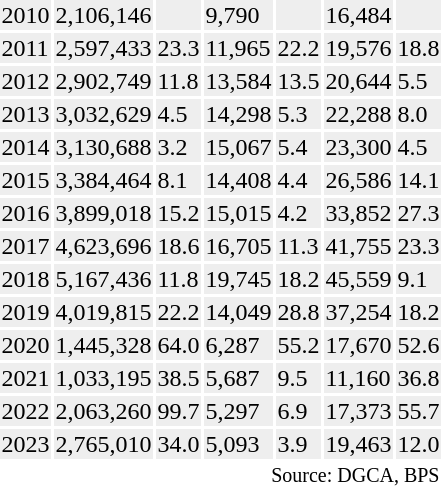<table class="toccolours sortable" style="padding:0.5em;">
<tr>
<th></th>
<th></th>
<th></th>
<th></th>
<th></th>
<th></th>
<th></th>
</tr>
<tr style="background:#eee;">
<td>2010</td>
<td>2,106,146</td>
<td></td>
<td>9,790</td>
<td></td>
<td>16,484</td>
<td></td>
</tr>
<tr style="background:#eee;">
<td>2011</td>
<td>2,597,433</td>
<td> 23.3</td>
<td>11,965</td>
<td> 22.2</td>
<td>19,576</td>
<td> 18.8</td>
</tr>
<tr style="background:#eee;">
<td>2012</td>
<td>2,902,749</td>
<td> 11.8</td>
<td>13,584</td>
<td> 13.5</td>
<td>20,644</td>
<td> 5.5</td>
</tr>
<tr style="background:#eee;">
<td>2013</td>
<td>3,032,629</td>
<td> 4.5</td>
<td>14,298</td>
<td> 5.3</td>
<td>22,288</td>
<td> 8.0</td>
</tr>
<tr style="background:#eee;">
<td>2014</td>
<td>3,130,688</td>
<td> 3.2</td>
<td>15,067</td>
<td> 5.4</td>
<td>23,300</td>
<td> 4.5</td>
</tr>
<tr style="background:#eee;">
<td>2015</td>
<td>3,384,464</td>
<td> 8.1</td>
<td>14,408</td>
<td> 4.4</td>
<td>26,586</td>
<td> 14.1</td>
</tr>
<tr style="background:#eee;">
<td>2016</td>
<td>3,899,018</td>
<td> 15.2</td>
<td>15,015</td>
<td> 4.2</td>
<td>33,852</td>
<td> 27.3</td>
</tr>
<tr style="background:#eee;">
<td>2017</td>
<td>4,623,696</td>
<td> 18.6</td>
<td>16,705</td>
<td> 11.3</td>
<td>41,755</td>
<td> 23.3</td>
</tr>
<tr style="background:#eee;">
<td>2018</td>
<td>5,167,436</td>
<td> 11.8</td>
<td>19,745</td>
<td> 18.2</td>
<td>45,559</td>
<td> 9.1</td>
</tr>
<tr style="background:#eee;">
<td>2019</td>
<td>4,019,815</td>
<td> 22.2</td>
<td>14,049</td>
<td> 28.8</td>
<td>37,254</td>
<td> 18.2</td>
</tr>
<tr style="background:#eee;">
<td>2020</td>
<td>1,445,328</td>
<td> 64.0</td>
<td>6,287</td>
<td> 55.2</td>
<td>17,670</td>
<td> 52.6</td>
</tr>
<tr style="background:#eee;">
<td>2021</td>
<td>1,033,195</td>
<td> 38.5</td>
<td>5,687</td>
<td> 9.5</td>
<td>11,160</td>
<td> 36.8</td>
</tr>
<tr style="background:#eee;">
<td>2022</td>
<td>2,063,260</td>
<td> 99.7</td>
<td>5,297</td>
<td> 6.9</td>
<td>17,373</td>
<td> 55.7</td>
</tr>
<tr style="background:#eee;">
<td>2023</td>
<td>2,765,010</td>
<td> 34.0</td>
<td>5,093</td>
<td> 3.9</td>
<td>19,463</td>
<td> 12.0</td>
</tr>
<tr>
<td colspan="7" style="text-align:right;"><sup>Source: DGCA, BPS</sup></td>
</tr>
</table>
